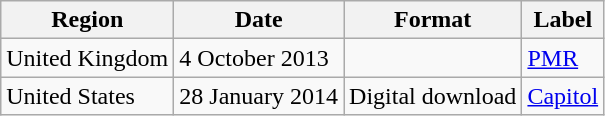<table class=wikitable>
<tr>
<th>Region</th>
<th>Date</th>
<th>Format</th>
<th>Label</th>
</tr>
<tr>
<td>United Kingdom</td>
<td>4 October 2013</td>
<td></td>
<td><a href='#'>PMR</a></td>
</tr>
<tr>
<td>United States</td>
<td>28 January 2014</td>
<td>Digital download</td>
<td><a href='#'>Capitol</a></td>
</tr>
</table>
